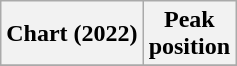<table class="wikitable plainrowheaders sortable" border="1">
<tr>
<th scope="col">Chart (2022)</th>
<th scope="col">Peak<br>position</th>
</tr>
<tr>
</tr>
</table>
